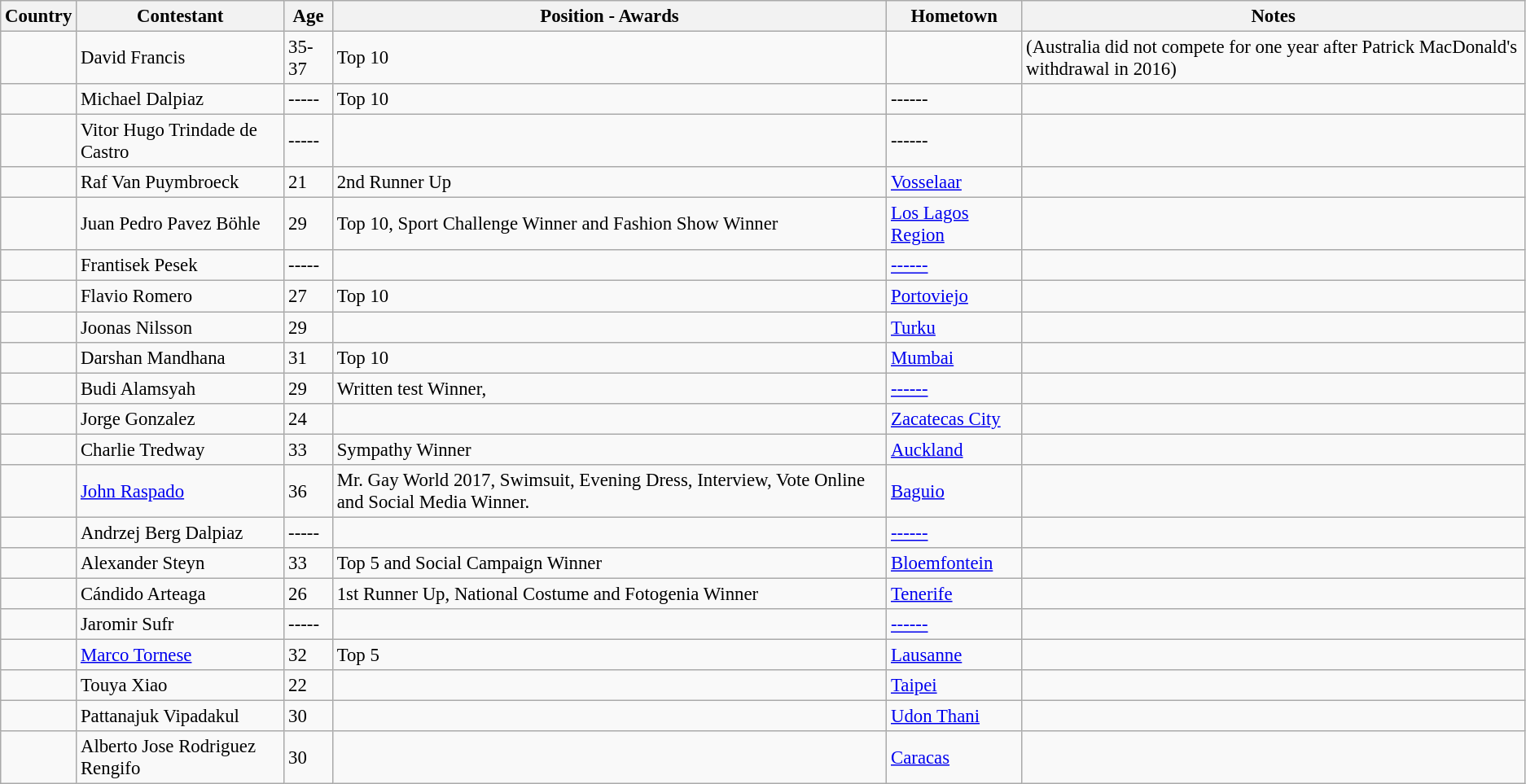<table class="wikitable sortable" style="font-size: 95%;">
<tr>
<th>Country</th>
<th>Contestant</th>
<th>Age</th>
<th>Position - Awards</th>
<th>Hometown</th>
<th>Notes</th>
</tr>
<tr>
<td><strong></strong></td>
<td>David Francis</td>
<td>35-37</td>
<td>Top 10</td>
<td></td>
<td> (Australia did not compete for one year after Patrick MacDonald's withdrawal in 2016)</td>
</tr>
<tr>
<td><strong></strong></td>
<td>Michael Dalpiaz</td>
<td>-----</td>
<td>Top 10</td>
<td>------</td>
<td></td>
</tr>
<tr>
<td><strong></strong></td>
<td>Vitor Hugo Trindade de Castro</td>
<td>-----</td>
<td></td>
<td>------</td>
<td></td>
</tr>
<tr>
<td><strong></strong></td>
<td>Raf Van Puymbroeck</td>
<td>21</td>
<td>2nd Runner Up</td>
<td><a href='#'>Vosselaar</a></td>
<td></td>
</tr>
<tr>
<td><strong></strong></td>
<td>Juan Pedro Pavez Böhle</td>
<td>29</td>
<td>Top 10, Sport Challenge Winner and Fashion Show Winner</td>
<td><a href='#'>Los Lagos Region</a></td>
<td></td>
</tr>
<tr>
<td><strong></strong></td>
<td>Frantisek Pesek</td>
<td>-----</td>
<td></td>
<td><a href='#'>------</a></td>
<td></td>
</tr>
<tr>
<td><strong></strong></td>
<td>Flavio Romero</td>
<td>27</td>
<td>Top 10</td>
<td><a href='#'>Portoviejo</a></td>
<td></td>
</tr>
<tr>
<td><strong></strong></td>
<td>Joonas Nilsson</td>
<td>29</td>
<td></td>
<td><a href='#'>Turku</a></td>
<td></td>
</tr>
<tr>
<td><strong></strong></td>
<td>Darshan Mandhana</td>
<td>31</td>
<td>Top 10</td>
<td><a href='#'>Mumbai</a></td>
<td></td>
</tr>
<tr>
<td><strong></strong></td>
<td>Budi Alamsyah</td>
<td>29</td>
<td>Written test Winner,</td>
<td><a href='#'>------</a></td>
<td></td>
</tr>
<tr>
<td><strong></strong></td>
<td>Jorge Gonzalez</td>
<td>24</td>
<td></td>
<td><a href='#'>Zacatecas City</a></td>
<td></td>
</tr>
<tr>
<td><strong></strong></td>
<td>Charlie Tredway</td>
<td>33</td>
<td>Sympathy Winner</td>
<td><a href='#'>Auckland</a></td>
<td></td>
</tr>
<tr>
<td><strong></strong></td>
<td><a href='#'>John Raspado</a></td>
<td>36</td>
<td>Mr. Gay World 2017, Swimsuit, Evening Dress, Interview, Vote Online and Social Media Winner.</td>
<td><a href='#'>Baguio</a></td>
<td></td>
</tr>
<tr>
<td><strong></strong></td>
<td>Andrzej Berg Dalpiaz</td>
<td>-----</td>
<td></td>
<td><a href='#'>------</a></td>
<td></td>
</tr>
<tr>
<td><strong></strong></td>
<td>Alexander Steyn</td>
<td>33</td>
<td>Top 5 and Social Campaign Winner</td>
<td><a href='#'>Bloemfontein</a></td>
<td></td>
</tr>
<tr>
<td><strong></strong></td>
<td>Cándido Arteaga </td>
<td>26</td>
<td>1st Runner Up, National Costume and Fotogenia Winner</td>
<td><a href='#'>Tenerife</a></td>
<td></td>
</tr>
<tr>
<td><strong></strong></td>
<td>Jaromir Sufr</td>
<td>-----</td>
<td></td>
<td><a href='#'>------</a></td>
<td></td>
</tr>
<tr>
<td><strong></strong></td>
<td><a href='#'>Marco Tornese</a></td>
<td>32</td>
<td>Top 5</td>
<td><a href='#'>Lausanne</a></td>
<td></td>
</tr>
<tr>
<td><strong></strong></td>
<td>Touya Xiao</td>
<td>22</td>
<td></td>
<td><a href='#'>Taipei</a></td>
<td></td>
</tr>
<tr>
<td><strong></strong></td>
<td>Pattanajuk Vipadakul</td>
<td>30</td>
<td></td>
<td><a href='#'>Udon Thani</a></td>
<td></td>
</tr>
<tr>
<td><strong></strong></td>
<td>Alberto Jose Rodriguez Rengifo</td>
<td>30</td>
<td></td>
<td><a href='#'>Caracas</a></td>
<td></td>
</tr>
</table>
